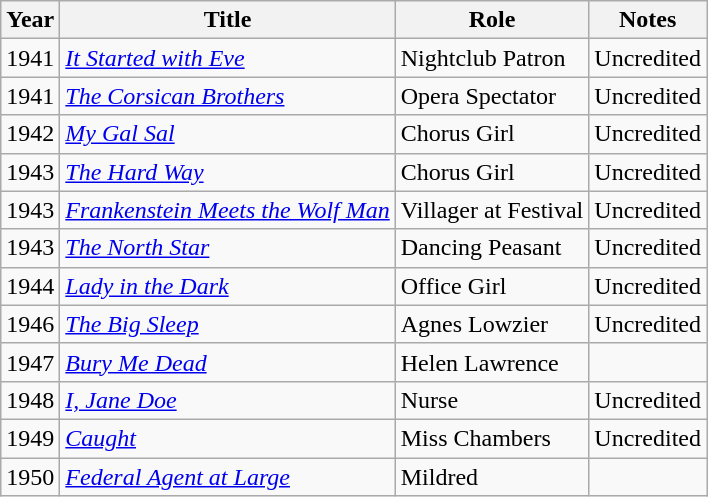<table class="wikitable">
<tr>
<th>Year</th>
<th>Title</th>
<th>Role</th>
<th>Notes</th>
</tr>
<tr>
<td>1941</td>
<td><em><a href='#'>It Started with Eve</a></em></td>
<td>Nightclub Patron</td>
<td>Uncredited</td>
</tr>
<tr>
<td>1941</td>
<td><em><a href='#'>The Corsican Brothers</a></em></td>
<td>Opera Spectator</td>
<td>Uncredited</td>
</tr>
<tr>
<td>1942</td>
<td><em><a href='#'>My Gal Sal</a></em></td>
<td>Chorus Girl</td>
<td>Uncredited</td>
</tr>
<tr>
<td>1943</td>
<td><em><a href='#'>The Hard Way</a></em></td>
<td>Chorus Girl</td>
<td>Uncredited</td>
</tr>
<tr>
<td>1943</td>
<td><em><a href='#'>Frankenstein Meets the Wolf Man</a></em></td>
<td>Villager at Festival</td>
<td>Uncredited</td>
</tr>
<tr>
<td>1943</td>
<td><em><a href='#'>The North Star</a></em></td>
<td>Dancing Peasant</td>
<td>Uncredited</td>
</tr>
<tr>
<td>1944</td>
<td><em><a href='#'>Lady in the Dark</a></em></td>
<td>Office Girl</td>
<td>Uncredited</td>
</tr>
<tr>
<td>1946</td>
<td><em><a href='#'>The Big Sleep</a></em></td>
<td>Agnes Lowzier</td>
<td>Uncredited</td>
</tr>
<tr>
<td>1947</td>
<td><em><a href='#'>Bury Me Dead</a></em></td>
<td>Helen Lawrence</td>
<td></td>
</tr>
<tr>
<td>1948</td>
<td><em><a href='#'>I, Jane Doe</a></em></td>
<td>Nurse</td>
<td>Uncredited</td>
</tr>
<tr>
<td>1949</td>
<td><em><a href='#'>Caught</a></em></td>
<td>Miss Chambers</td>
<td>Uncredited</td>
</tr>
<tr>
<td>1950</td>
<td><em><a href='#'>Federal Agent at Large</a></em></td>
<td>Mildred</td>
<td></td>
</tr>
</table>
